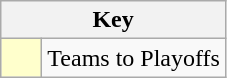<table class="wikitable" style="text-align: center;">
<tr>
<th colspan=2>Key</th>
</tr>
<tr>
<td style="background:#ffc; width:20px;"></td>
<td align=left>Teams to Playoffs</td>
</tr>
</table>
